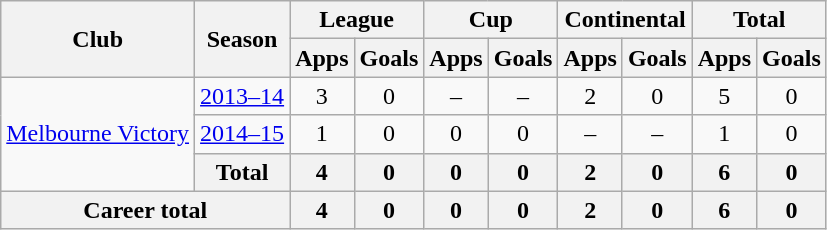<table class="wikitable" border="1" style="font-size:100%; text-align: center;">
<tr>
<th rowspan="2">Club</th>
<th rowspan="2">Season</th>
<th colspan="2">League</th>
<th colspan="2">Cup</th>
<th colspan="2">Continental</th>
<th colspan="2">Total</th>
</tr>
<tr>
<th>Apps</th>
<th>Goals</th>
<th>Apps</th>
<th>Goals</th>
<th>Apps</th>
<th>Goals</th>
<th>Apps</th>
<th>Goals</th>
</tr>
<tr>
<td rowspan="3" valign="middle"><a href='#'>Melbourne Victory</a></td>
<td><a href='#'>2013–14</a></td>
<td>3</td>
<td>0</td>
<td>–</td>
<td>–</td>
<td>2</td>
<td>0</td>
<td>5</td>
<td>0</td>
</tr>
<tr>
<td><a href='#'>2014–15</a></td>
<td>1</td>
<td>0</td>
<td>0</td>
<td>0</td>
<td>–</td>
<td>–</td>
<td>1</td>
<td>0</td>
</tr>
<tr>
<th>Total</th>
<th>4</th>
<th>0</th>
<th>0</th>
<th>0</th>
<th>2</th>
<th>0</th>
<th>6</th>
<th>0</th>
</tr>
<tr>
<th colspan="2">Career total</th>
<th>4</th>
<th>0</th>
<th>0</th>
<th>0</th>
<th>2</th>
<th>0</th>
<th>6</th>
<th>0</th>
</tr>
</table>
